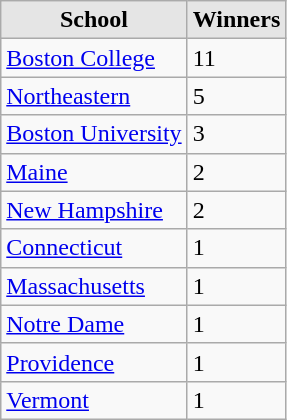<table class="wikitable">
<tr>
<th style="background:#e5e5e5;">School</th>
<th style="background:#e5e5e5;">Winners</th>
</tr>
<tr>
<td><a href='#'>Boston College</a></td>
<td>11</td>
</tr>
<tr>
<td><a href='#'>Northeastern</a></td>
<td>5</td>
</tr>
<tr>
<td><a href='#'>Boston University</a></td>
<td>3</td>
</tr>
<tr>
<td><a href='#'>Maine</a></td>
<td>2</td>
</tr>
<tr>
<td><a href='#'>New Hampshire</a></td>
<td>2</td>
</tr>
<tr>
<td><a href='#'>Connecticut</a></td>
<td>1</td>
</tr>
<tr>
<td><a href='#'>Massachusetts</a></td>
<td>1</td>
</tr>
<tr>
<td><a href='#'>Notre Dame</a></td>
<td>1</td>
</tr>
<tr>
<td><a href='#'>Providence</a></td>
<td>1</td>
</tr>
<tr>
<td><a href='#'>Vermont</a></td>
<td>1</td>
</tr>
</table>
